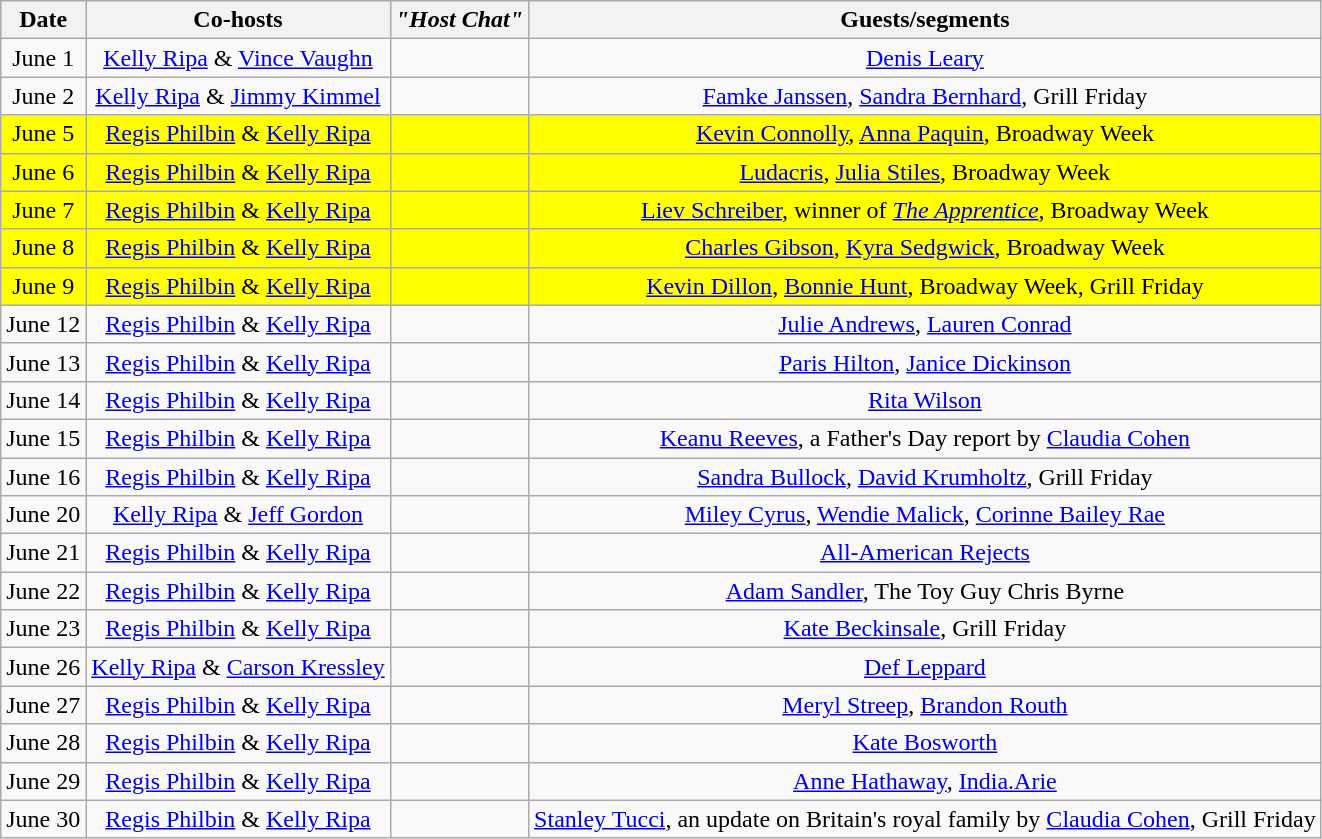<table class="wikitable sortable" style="text-align:center;">
<tr>
<th>Date</th>
<th>Co-hosts</th>
<th><em>"Host Chat"</em></th>
<th>Guests/segments</th>
</tr>
<tr>
<td>June 1</td>
<td><a href='#'>Kelly Ripa</a> & <a href='#'>Vince Vaughn</a></td>
<td></td>
<td><a href='#'>Denis Leary</a></td>
</tr>
<tr>
<td>June 2</td>
<td><a href='#'>Kelly Ripa</a> & <a href='#'>Jimmy Kimmel</a></td>
<td></td>
<td><a href='#'>Famke Janssen</a>, <a href='#'>Sandra Bernhard</a>, Grill Friday</td>
</tr>
<tr style="background:yellow;">
<td>June 5</td>
<td><a href='#'>Regis Philbin</a> & <a href='#'>Kelly Ripa</a></td>
<td></td>
<td><a href='#'>Kevin Connolly</a>, <a href='#'>Anna Paquin</a>, Broadway Week</td>
</tr>
<tr style="background:yellow;">
<td>June 6</td>
<td><a href='#'>Regis Philbin</a> & <a href='#'>Kelly Ripa</a></td>
<td></td>
<td><a href='#'>Ludacris</a>, <a href='#'>Julia Stiles</a>, Broadway Week</td>
</tr>
<tr style="background:yellow;">
<td>June 7</td>
<td><a href='#'>Regis Philbin</a> & <a href='#'>Kelly Ripa</a></td>
<td></td>
<td><a href='#'>Liev Schreiber</a>, winner of <em><a href='#'>The Apprentice</a></em>, Broadway Week</td>
</tr>
<tr style="background:yellow;">
<td>June 8</td>
<td><a href='#'>Regis Philbin</a> & <a href='#'>Kelly Ripa</a></td>
<td></td>
<td><a href='#'>Charles Gibson</a>, <a href='#'>Kyra Sedgwick</a>, Broadway Week</td>
</tr>
<tr style="background:yellow;">
<td>June 9</td>
<td><a href='#'>Regis Philbin</a> & <a href='#'>Kelly Ripa</a></td>
<td></td>
<td><a href='#'>Kevin Dillon</a>, <a href='#'>Bonnie Hunt</a>, Broadway Week, Grill Friday</td>
</tr>
<tr>
<td>June 12</td>
<td><a href='#'>Regis Philbin</a> & <a href='#'>Kelly Ripa</a></td>
<td></td>
<td><a href='#'>Julie Andrews</a>, <a href='#'>Lauren Conrad</a></td>
</tr>
<tr>
<td>June 13</td>
<td><a href='#'>Regis Philbin</a> & <a href='#'>Kelly Ripa</a></td>
<td></td>
<td><a href='#'>Paris Hilton</a>, <a href='#'>Janice Dickinson</a></td>
</tr>
<tr>
<td>June 14</td>
<td><a href='#'>Regis Philbin</a> & <a href='#'>Kelly Ripa</a></td>
<td></td>
<td><a href='#'>Rita Wilson</a></td>
</tr>
<tr>
<td>June 15</td>
<td><a href='#'>Regis Philbin</a> & <a href='#'>Kelly Ripa</a></td>
<td></td>
<td><a href='#'>Keanu Reeves</a>, a Father's Day report by <a href='#'>Claudia Cohen</a></td>
</tr>
<tr>
<td>June 16</td>
<td><a href='#'>Regis Philbin</a> & <a href='#'>Kelly Ripa</a></td>
<td></td>
<td><a href='#'>Sandra Bullock</a>, <a href='#'>David Krumholtz</a>, Grill Friday</td>
</tr>
<tr>
<td>June 20</td>
<td><a href='#'>Kelly Ripa</a> & <a href='#'>Jeff Gordon</a></td>
<td></td>
<td><a href='#'>Miley Cyrus</a>, <a href='#'>Wendie Malick</a>, <a href='#'>Corinne Bailey Rae</a></td>
</tr>
<tr>
<td>June 21</td>
<td><a href='#'>Regis Philbin</a> & <a href='#'>Kelly Ripa</a></td>
<td></td>
<td><a href='#'>All-American Rejects</a></td>
</tr>
<tr>
<td>June 22</td>
<td><a href='#'>Regis Philbin</a> & <a href='#'>Kelly Ripa</a></td>
<td></td>
<td><a href='#'>Adam Sandler</a>, The Toy Guy Chris Byrne</td>
</tr>
<tr>
<td>June 23</td>
<td><a href='#'>Regis Philbin</a> & <a href='#'>Kelly Ripa</a></td>
<td></td>
<td><a href='#'>Kate Beckinsale</a>, Grill Friday</td>
</tr>
<tr>
<td>June 26</td>
<td><a href='#'>Kelly Ripa</a> & <a href='#'>Carson Kressley</a></td>
<td></td>
<td><a href='#'>Def Leppard</a></td>
</tr>
<tr>
<td>June 27</td>
<td><a href='#'>Regis Philbin</a> & <a href='#'>Kelly Ripa</a></td>
<td></td>
<td><a href='#'>Meryl Streep</a>, <a href='#'>Brandon Routh</a></td>
</tr>
<tr>
<td>June 28</td>
<td><a href='#'>Regis Philbin</a> & <a href='#'>Kelly Ripa</a></td>
<td></td>
<td><a href='#'>Kate Bosworth</a></td>
</tr>
<tr>
<td>June 29</td>
<td><a href='#'>Regis Philbin</a> & <a href='#'>Kelly Ripa</a></td>
<td></td>
<td><a href='#'>Anne Hathaway</a>, <a href='#'>India.Arie</a></td>
</tr>
<tr>
<td>June 30</td>
<td><a href='#'>Regis Philbin</a> & <a href='#'>Kelly Ripa</a></td>
<td></td>
<td><a href='#'>Stanley Tucci</a>, an update on Britain's royal family by <a href='#'>Claudia Cohen</a>, Grill Friday</td>
</tr>
</table>
